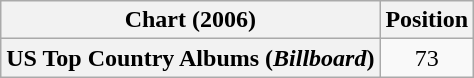<table class="wikitable plainrowheaders" style="text-align:center">
<tr>
<th scope="col">Chart (2006)</th>
<th scope="col">Position</th>
</tr>
<tr>
<th scope="row">US Top Country Albums (<em>Billboard</em>)</th>
<td>73</td>
</tr>
</table>
